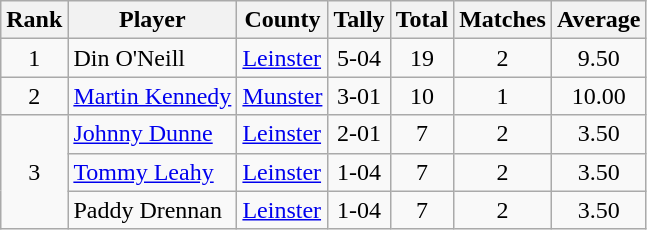<table class="wikitable">
<tr>
<th>Rank</th>
<th>Player</th>
<th>County</th>
<th>Tally</th>
<th>Total</th>
<th>Matches</th>
<th>Average</th>
</tr>
<tr>
<td rowspan=1 align=center>1</td>
<td>Din O'Neill</td>
<td><a href='#'>Leinster</a></td>
<td align=center>5-04</td>
<td align=center>19</td>
<td align=center>2</td>
<td align=center>9.50</td>
</tr>
<tr>
<td rowspan=1 align=center>2</td>
<td><a href='#'>Martin Kennedy</a></td>
<td><a href='#'>Munster</a></td>
<td align=center>3-01</td>
<td align=center>10</td>
<td align=center>1</td>
<td align=center>10.00</td>
</tr>
<tr>
<td rowspan=3 align=center>3</td>
<td><a href='#'>Johnny Dunne</a></td>
<td><a href='#'>Leinster</a></td>
<td align=center>2-01</td>
<td align=center>7</td>
<td align=center>2</td>
<td align=center>3.50</td>
</tr>
<tr>
<td><a href='#'>Tommy Leahy</a></td>
<td><a href='#'>Leinster</a></td>
<td align=center>1-04</td>
<td align=center>7</td>
<td align=center>2</td>
<td align=center>3.50</td>
</tr>
<tr>
<td>Paddy Drennan</td>
<td><a href='#'>Leinster</a></td>
<td align=center>1-04</td>
<td align=center>7</td>
<td align=center>2</td>
<td align=center>3.50</td>
</tr>
</table>
